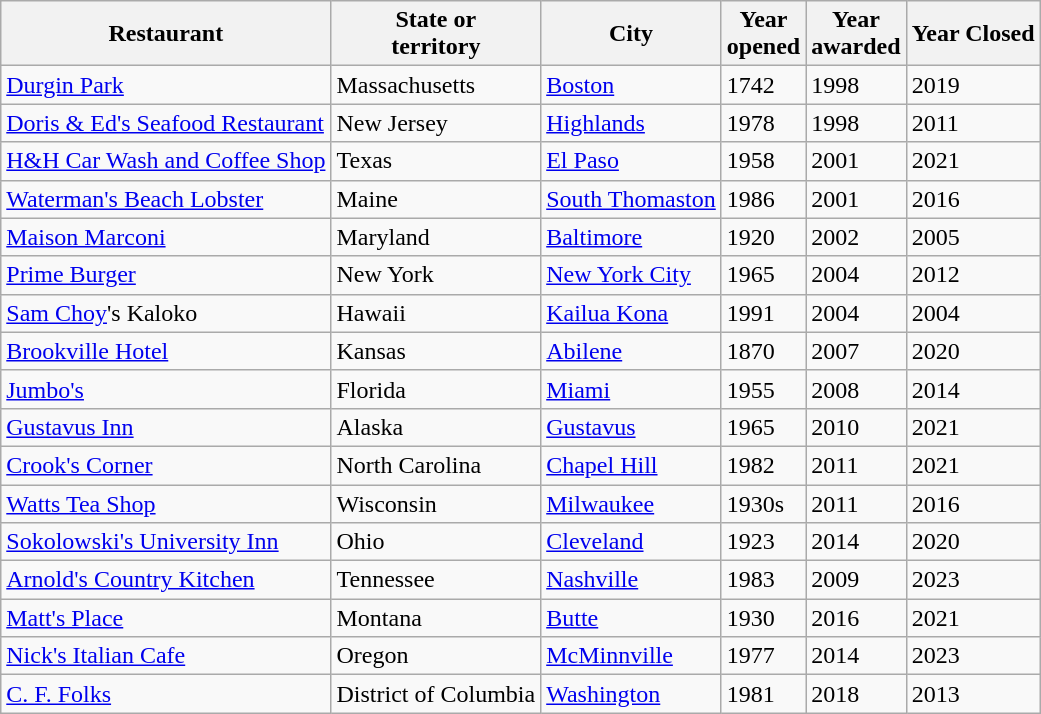<table class="wikitable sortable">
<tr>
<th>Restaurant</th>
<th>State or<br>territory</th>
<th>City</th>
<th>Year<br>opened</th>
<th>Year<br>awarded</th>
<th>Year Closed</th>
</tr>
<tr>
<td><a href='#'>Durgin Park</a></td>
<td>Massachusetts</td>
<td><a href='#'>Boston</a></td>
<td>1742</td>
<td>1998</td>
<td>2019</td>
</tr>
<tr>
<td><a href='#'>Doris & Ed's Seafood Restaurant</a></td>
<td>New Jersey</td>
<td><a href='#'>Highlands</a></td>
<td>1978</td>
<td>1998</td>
<td>2011</td>
</tr>
<tr>
<td><a href='#'>H&H Car Wash and Coffee Shop</a></td>
<td>Texas</td>
<td><a href='#'>El Paso</a></td>
<td>1958</td>
<td>2001</td>
<td>2021</td>
</tr>
<tr>
<td><a href='#'>Waterman's Beach Lobster</a></td>
<td>Maine</td>
<td><a href='#'>South Thomaston</a></td>
<td>1986</td>
<td>2001</td>
<td>2016</td>
</tr>
<tr>
<td><a href='#'>Maison Marconi</a></td>
<td>Maryland</td>
<td><a href='#'>Baltimore</a></td>
<td>1920</td>
<td>2002</td>
<td>2005</td>
</tr>
<tr>
<td><a href='#'>Prime Burger</a></td>
<td>New York</td>
<td><a href='#'>New York City</a></td>
<td>1965</td>
<td>2004</td>
<td>2012</td>
</tr>
<tr>
<td><a href='#'>Sam Choy</a>'s Kaloko</td>
<td>Hawaii</td>
<td><a href='#'>Kailua Kona</a></td>
<td>1991</td>
<td>2004</td>
<td>2004</td>
</tr>
<tr>
<td><a href='#'>Brookville Hotel</a></td>
<td>Kansas</td>
<td><a href='#'>Abilene</a></td>
<td>1870</td>
<td>2007</td>
<td>2020</td>
</tr>
<tr>
<td><a href='#'>Jumbo's</a></td>
<td>Florida</td>
<td><a href='#'>Miami</a></td>
<td>1955</td>
<td>2008</td>
<td>2014</td>
</tr>
<tr>
<td><a href='#'>Gustavus Inn</a></td>
<td>Alaska</td>
<td><a href='#'>Gustavus</a></td>
<td>1965</td>
<td>2010</td>
<td>2021</td>
</tr>
<tr>
<td><a href='#'>Crook's Corner</a></td>
<td>North Carolina</td>
<td><a href='#'>Chapel Hill</a></td>
<td>1982</td>
<td>2011</td>
<td>2021</td>
</tr>
<tr>
<td><a href='#'>Watts Tea Shop</a></td>
<td>Wisconsin</td>
<td><a href='#'>Milwaukee</a></td>
<td>1930s</td>
<td>2011</td>
<td>2016</td>
</tr>
<tr>
<td><a href='#'>Sokolowski's University Inn</a></td>
<td>Ohio</td>
<td><a href='#'>Cleveland</a></td>
<td>1923</td>
<td>2014</td>
<td>2020</td>
</tr>
<tr>
<td><a href='#'>Arnold's Country Kitchen</a></td>
<td>Tennessee</td>
<td><a href='#'>Nashville</a></td>
<td>1983</td>
<td>2009</td>
<td>2023</td>
</tr>
<tr>
<td><a href='#'>Matt's Place</a></td>
<td>Montana</td>
<td><a href='#'>Butte</a></td>
<td>1930</td>
<td>2016</td>
<td>2021</td>
</tr>
<tr>
<td><a href='#'>Nick's Italian Cafe</a></td>
<td>Oregon</td>
<td><a href='#'>McMinnville</a></td>
<td>1977</td>
<td>2014</td>
<td>2023</td>
</tr>
<tr>
<td><a href='#'>C. F. Folks</a></td>
<td>District of Columbia</td>
<td><a href='#'>Washington</a></td>
<td>1981</td>
<td>2018</td>
<td>2013</td>
</tr>
</table>
